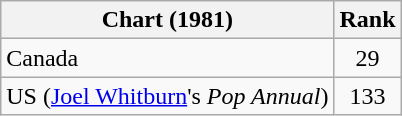<table class="wikitable">
<tr>
<th>Chart (1981)</th>
<th>Rank</th>
</tr>
<tr>
<td>Canada</td>
<td style="text-align:center;">29</td>
</tr>
<tr>
<td>US (<a href='#'>Joel Whitburn</a>'s <em>Pop Annual</em>)</td>
<td style="text-align:center;">133</td>
</tr>
</table>
